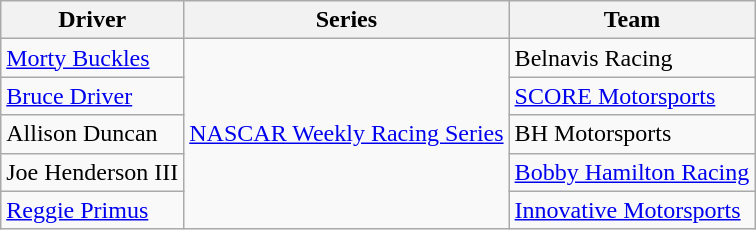<table class="wikitable">
<tr>
<th>Driver</th>
<th>Series</th>
<th>Team</th>
</tr>
<tr>
<td><a href='#'>Morty Buckles</a></td>
<td rowspan="5"><a href='#'>NASCAR Weekly Racing Series</a></td>
<td>Belnavis Racing</td>
</tr>
<tr>
<td><a href='#'>Bruce Driver</a></td>
<td><a href='#'>SCORE Motorsports</a></td>
</tr>
<tr>
<td>Allison Duncan</td>
<td>BH Motorsports</td>
</tr>
<tr>
<td>Joe Henderson III</td>
<td><a href='#'>Bobby Hamilton Racing</a></td>
</tr>
<tr>
<td><a href='#'>Reggie Primus</a></td>
<td><a href='#'>Innovative Motorsports</a></td>
</tr>
</table>
